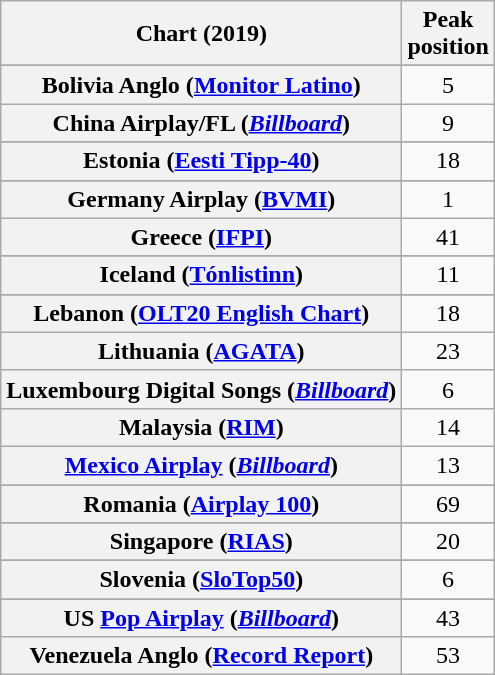<table class="wikitable sortable plainrowheaders" style="text-align:center">
<tr>
<th scope="col">Chart (2019)</th>
<th scope="col">Peak<br>position</th>
</tr>
<tr>
</tr>
<tr>
</tr>
<tr>
</tr>
<tr>
</tr>
<tr>
<th scope="row">Bolivia Anglo (<a href='#'>Monitor Latino</a>)</th>
<td>5</td>
</tr>
<tr>
<th scope="row">China Airplay/FL (<em><a href='#'>Billboard</a></em>)</th>
<td>9</td>
</tr>
<tr>
</tr>
<tr>
</tr>
<tr>
</tr>
<tr>
<th scope="row">Estonia (<a href='#'>Eesti Tipp-40</a>)</th>
<td>18</td>
</tr>
<tr>
</tr>
<tr>
</tr>
<tr>
</tr>
<tr>
</tr>
<tr>
<th scope="row">Germany Airplay (<a href='#'>BVMI</a>)</th>
<td>1</td>
</tr>
<tr>
<th scope="row">Greece (<a href='#'>IFPI</a>)</th>
<td>41</td>
</tr>
<tr>
</tr>
<tr>
</tr>
<tr>
</tr>
<tr>
</tr>
<tr>
<th scope="row">Iceland (<a href='#'>Tónlistinn</a>)</th>
<td>11</td>
</tr>
<tr>
</tr>
<tr>
<th scope="row">Lebanon (<a href='#'>OLT20 English Chart</a>)</th>
<td>18</td>
</tr>
<tr>
<th scope="row">Lithuania (<a href='#'>AGATA</a>)</th>
<td>23</td>
</tr>
<tr>
<th scope="row">Luxembourg Digital Songs (<em><a href='#'>Billboard</a></em>)</th>
<td>6</td>
</tr>
<tr>
<th scope="row">Malaysia (<a href='#'>RIM</a>)</th>
<td>14</td>
</tr>
<tr>
<th scope="row"><a href='#'>Mexico Airplay</a> (<em><a href='#'>Billboard</a></em>)</th>
<td>13</td>
</tr>
<tr>
</tr>
<tr>
</tr>
<tr>
</tr>
<tr>
</tr>
<tr>
</tr>
<tr>
</tr>
<tr>
<th scope="row">Romania (<a href='#'>Airplay 100</a>)</th>
<td>69</td>
</tr>
<tr>
</tr>
<tr>
</tr>
<tr>
<th scope="row">Singapore (<a href='#'>RIAS</a>)</th>
<td>20</td>
</tr>
<tr>
</tr>
<tr>
</tr>
<tr>
<th scope="row">Slovenia (<a href='#'>SloTop50</a>)</th>
<td>6</td>
</tr>
<tr>
</tr>
<tr>
</tr>
<tr>
</tr>
<tr>
</tr>
<tr>
</tr>
<tr>
<th scope="row">US <a href='#'>Pop Airplay</a> (<em><a href='#'>Billboard</a></em>)</th>
<td align="center">43</td>
</tr>
<tr>
<th scope="row">Venezuela Anglo (<a href='#'>Record Report</a>)</th>
<td>53</td>
</tr>
</table>
